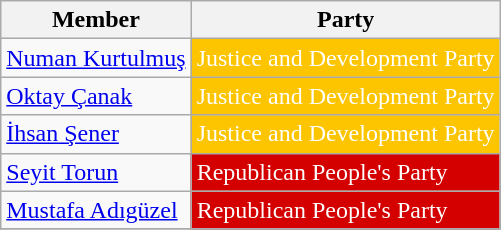<table class="wikitable">
<tr>
<th>Member</th>
<th>Party</th>
</tr>
<tr>
<td><a href='#'>Numan Kurtulmuş</a></td>
<td style="background:#FDC400; color:white">Justice and Development Party</td>
</tr>
<tr>
<td><a href='#'>Oktay Çanak</a></td>
<td style="background:#FDC400; color:white">Justice and Development Party</td>
</tr>
<tr>
<td><a href='#'>İhsan Şener</a></td>
<td style="background:#FDC400; color:white">Justice and Development Party</td>
</tr>
<tr>
<td><a href='#'>Seyit Torun</a></td>
<td style="background:#D40000; color:white">Republican People's Party</td>
</tr>
<tr>
<td><a href='#'>Mustafa Adıgüzel</a></td>
<td style="background:#D40000; color:white">Republican People's Party</td>
</tr>
<tr>
</tr>
</table>
